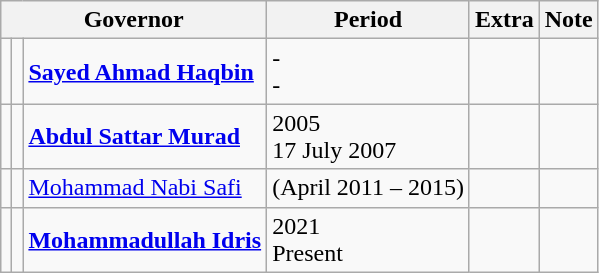<table class="wikitable">
<tr>
<th colspan="3">Governor</th>
<th>Period</th>
<th>Extra</th>
<th>Note</th>
</tr>
<tr>
<td></td>
<td></td>
<td><strong><a href='#'>Sayed Ahmad Haqbin</a></strong></td>
<td>-<br>-</td>
<td></td>
<td></td>
</tr>
<tr>
<td></td>
<td></td>
<td><strong><a href='#'>Abdul Sattar Murad</a></strong></td>
<td>2005 <br> 17 July 2007</td>
<td></td>
<td></td>
</tr>
<tr>
<td></td>
<td></td>
<td><a href='#'>Mohammad Nabi Safi</a></td>
<td>(April 2011 – 2015)</td>
<td></td>
<td></td>
</tr>
<tr>
<td></td>
<td></td>
<td><strong><a href='#'>Mohammadullah Idris</a></strong></td>
<td>2021<br> Present</td>
<td></td>
<td></td>
</tr>
</table>
